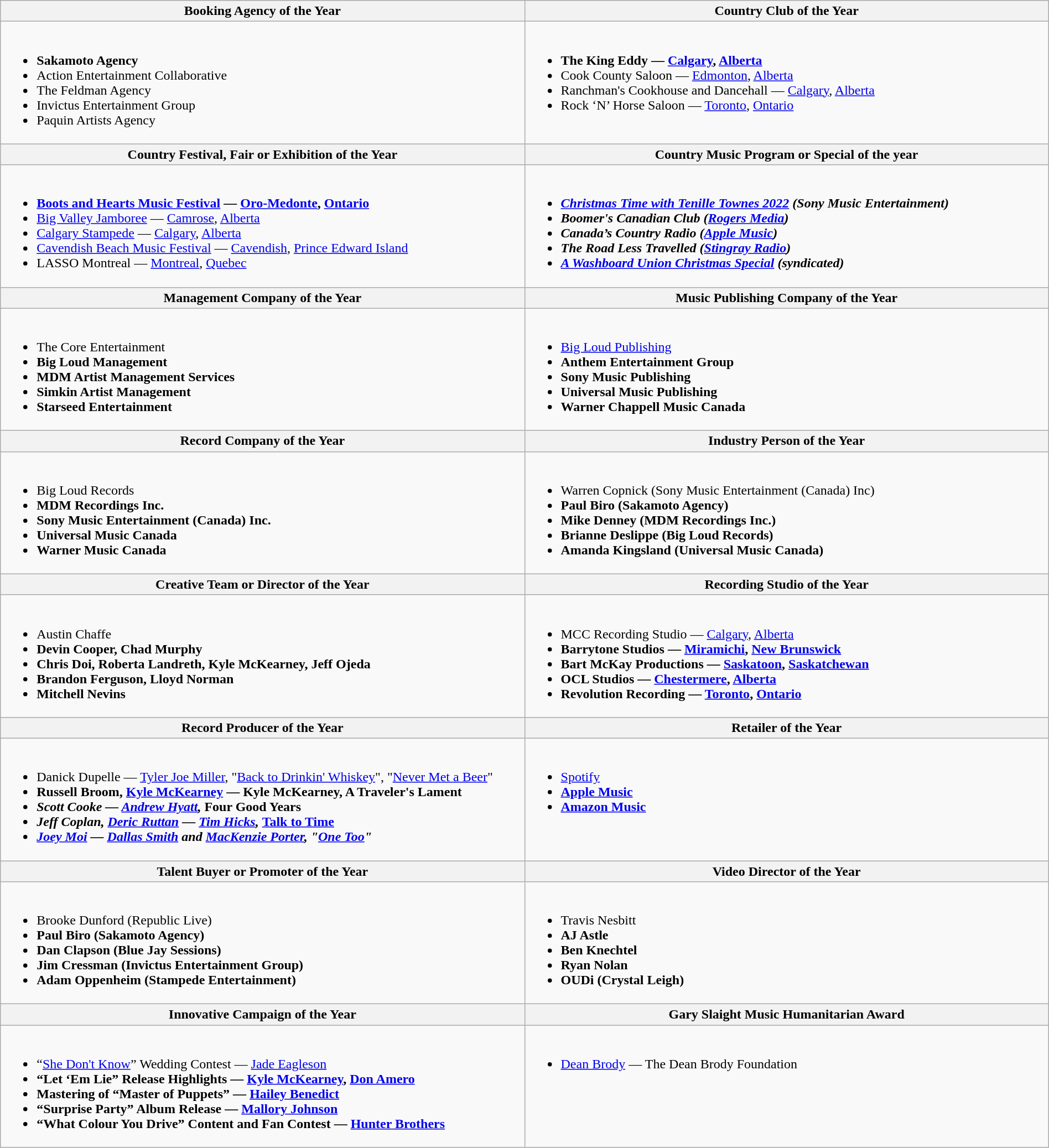<table class="wikitable" style="width:100%">
<tr>
<th style="width:50%">Booking Agency of the Year</th>
<th style="width:50%">Country Club of the Year</th>
</tr>
<tr>
<td valign="top"><br><ul><li> <strong>Sakamoto Agency</strong></li><li>Action Entertainment Collaborative</li><li>The Feldman Agency</li><li>Invictus Entertainment Group</li><li>Paquin Artists Agency</li></ul></td>
<td valign="top"><br><ul><li> <strong>The King Eddy — <a href='#'>Calgary</a>, <a href='#'>Alberta</a></strong></li><li>Cook County Saloon — <a href='#'>Edmonton</a>, <a href='#'>Alberta</a></li><li>Ranchman's Cookhouse and Dancehall — <a href='#'>Calgary</a>, <a href='#'>Alberta</a></li><li>Rock ‘N’ Horse Saloon — <a href='#'>Toronto</a>, <a href='#'>Ontario</a></li></ul></td>
</tr>
<tr>
<th style="width:50%">Country Festival, Fair or Exhibition of the Year</th>
<th style="width:50%">Country Music Program or Special of the year</th>
</tr>
<tr>
<td valign="top"><br><ul><li> <strong><a href='#'>Boots and Hearts Music Festival</a> — <a href='#'>Oro-Medonte</a>, <a href='#'>Ontario</a></strong></li><li><a href='#'>Big Valley Jamboree</a> — <a href='#'>Camrose</a>, <a href='#'>Alberta</a></li><li><a href='#'>Calgary Stampede</a> — <a href='#'>Calgary</a>, <a href='#'>Alberta</a></li><li><a href='#'>Cavendish Beach Music Festival</a> — <a href='#'>Cavendish</a>, <a href='#'>Prince Edward Island</a></li><li>LASSO Montreal — <a href='#'>Montreal</a>, <a href='#'>Quebec</a></li></ul></td>
<td valign="top"><br><ul><li> <strong><em><a href='#'>Christmas Time with Tenille Townes 2022</a><em> (Sony Music Entertainment)<strong></li><li></em>Boomer's Canadian Club<em> (<a href='#'>Rogers Media</a>)</li><li></em>Canada’s Country Radio<em> (<a href='#'>Apple Music</a>)</li><li></em>The Road Less Travelled<em> (<a href='#'>Stingray Radio</a>)</li><li></em><a href='#'>A Washboard Union Christmas Special</a><em> (syndicated)</li></ul></td>
</tr>
<tr>
<th style="width:50%">Management Company of the Year</th>
<th style="width:50%">Music Publishing Company of the Year</th>
</tr>
<tr>
<td valign="top"><br><ul><li> </strong>The Core Entertainment<strong></li><li>Big Loud Management</li><li>MDM Artist Management Services</li><li>Simkin Artist Management</li><li>Starseed Entertainment</li></ul></td>
<td valign="top"><br><ul><li> </strong><a href='#'>Big Loud Publishing</a><strong></li><li>Anthem Entertainment Group</li><li>Sony Music Publishing</li><li>Universal Music Publishing</li><li>Warner Chappell Music Canada</li></ul></td>
</tr>
<tr>
<th style="width:50%">Record Company of the Year</th>
<th style="width:50%">Industry Person of the Year</th>
</tr>
<tr>
<td valign="top"><br><ul><li> </strong>Big Loud Records<strong></li><li>MDM Recordings Inc.</li><li>Sony Music Entertainment (Canada) Inc.</li><li>Universal Music Canada</li><li>Warner Music Canada</li></ul></td>
<td valign="top"><br><ul><li> </strong>Warren Copnick (Sony Music Entertainment (Canada) Inc)<strong></li><li>Paul Biro (Sakamoto Agency)</li><li>Mike Denney (MDM Recordings Inc.)</li><li>Brianne Deslippe (Big Loud Records)</li><li>Amanda Kingsland (Universal Music Canada)</li></ul></td>
</tr>
<tr>
<th style="width:50%">Creative Team or Director of the Year</th>
<th style="width:50%">Recording Studio of the Year</th>
</tr>
<tr>
<td valign="top"><br><ul><li> </strong>Austin Chaffe<strong></li><li>Devin Cooper, Chad Murphy</li><li>Chris Doi, Roberta Landreth, Kyle McKearney, Jeff Ojeda</li><li>Brandon Ferguson, Lloyd Norman</li><li>Mitchell Nevins</li></ul></td>
<td valign="top"><br><ul><li> </strong>MCC Recording Studio — <a href='#'>Calgary</a>, <a href='#'>Alberta</a><strong></li><li>Barrytone Studios — <a href='#'>Miramichi</a>, <a href='#'>New Brunswick</a></li><li>Bart McKay Productions — <a href='#'>Saskatoon</a>, <a href='#'>Saskatchewan</a></li><li>OCL Studios — <a href='#'>Chestermere</a>, <a href='#'>Alberta</a></li><li>Revolution Recording — <a href='#'>Toronto</a>, <a href='#'>Ontario</a></li></ul></td>
</tr>
<tr>
<th style="width:50%">Record Producer of the Year</th>
<th style="width:50%">Retailer of the Year</th>
</tr>
<tr>
<td valign="top"><br><ul><li> </strong>Danick Dupelle — <a href='#'>Tyler Joe Miller</a>, "<a href='#'>Back to Drinkin' Whiskey</a>", "<a href='#'>Never Met a Beer</a>"<strong></li><li>Russell Broom, <a href='#'>Kyle McKearney</a> — Kyle McKearney, </em>A Traveler's Lament<em></li><li>Scott Cooke — <a href='#'>Andrew Hyatt</a>, </em>Four Good Years<em></li><li>Jeff Coplan, <a href='#'>Deric Ruttan</a> — <a href='#'>Tim Hicks</a>, </em><a href='#'>Talk to Time</a><em></li><li><a href='#'>Joey Moi</a> — <a href='#'>Dallas Smith</a> and <a href='#'>MacKenzie Porter</a>, "<a href='#'>One Too</a>"</li></ul></td>
<td valign="top"><br><ul><li> </strong><a href='#'>Spotify</a><strong></li><li><a href='#'>Apple Music</a></li><li><a href='#'>Amazon Music</a></li></ul></td>
</tr>
<tr>
<th style="width:50%">Talent Buyer or Promoter of the Year</th>
<th style="width:50%">Video Director of the Year</th>
</tr>
<tr>
<td valign="top"><br><ul><li> </strong>Brooke Dunford (Republic Live)<strong></li><li>Paul Biro (Sakamoto Agency)</li><li>Dan Clapson (Blue Jay Sessions)</li><li>Jim Cressman (Invictus Entertainment Group)</li><li>Adam Oppenheim (Stampede Entertainment)</li></ul></td>
<td valign="top"><br><ul><li> </strong>Travis Nesbitt<strong></li><li>AJ Astle</li><li>Ben Knechtel</li><li>Ryan Nolan</li><li>OUDi (Crystal Leigh)</li></ul></td>
</tr>
<tr>
<th style="width:50%">Innovative Campaign of the Year</th>
<th style="width:50%">Gary Slaight Music Humanitarian Award</th>
</tr>
<tr>
<td valign="top"><br><ul><li> </strong>“<a href='#'>She Don't Know</a>” Wedding Contest — <a href='#'>Jade Eagleson</a><strong></li><li>“Let ‘Em Lie” Release Highlights — <a href='#'>Kyle McKearney</a>, <a href='#'>Don Amero</a></li><li>Mastering of “Master of Puppets” — <a href='#'>Hailey Benedict</a></li><li>“Surprise Party” Album Release — <a href='#'>Mallory Johnson</a></li><li>“What Colour You Drive” Content and Fan Contest — <a href='#'>Hunter Brothers</a></li></ul></td>
<td valign="top"><br><ul><li> </strong><a href='#'>Dean Brody</a> — The Dean Brody Foundation<strong></li></ul></td>
</tr>
</table>
